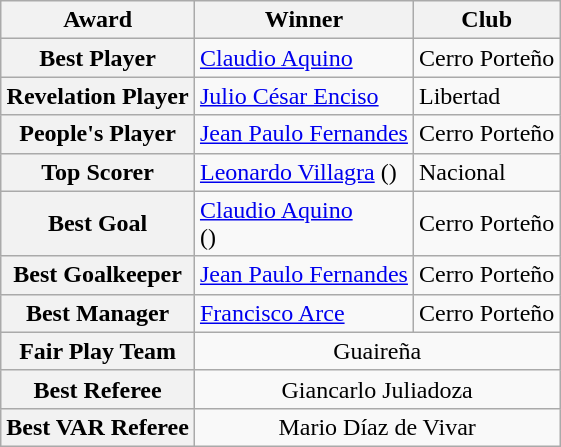<table class="wikitable">
<tr>
<th>Award</th>
<th>Winner</th>
<th>Club</th>
</tr>
<tr>
<th>Best Player</th>
<td> <a href='#'>Claudio Aquino</a></td>
<td>Cerro Porteño</td>
</tr>
<tr>
<th>Revelation Player</th>
<td> <a href='#'>Julio César Enciso</a></td>
<td>Libertad</td>
</tr>
<tr>
<th>People's Player</th>
<td> <a href='#'>Jean Paulo Fernandes</a></td>
<td>Cerro Porteño</td>
</tr>
<tr>
<th>Top Scorer</th>
<td> <a href='#'>Leonardo Villagra</a> ()</td>
<td>Nacional</td>
</tr>
<tr>
<th>Best Goal</th>
<td> <a href='#'>Claudio Aquino</a><br>()</td>
<td>Cerro Porteño</td>
</tr>
<tr>
<th>Best Goalkeeper</th>
<td> <a href='#'>Jean Paulo Fernandes</a></td>
<td>Cerro Porteño</td>
</tr>
<tr>
<th>Best Manager</th>
<td> <a href='#'>Francisco Arce</a></td>
<td>Cerro Porteño</td>
</tr>
<tr>
<th>Fair Play Team</th>
<td colspan="2" align=center>Guaireña</td>
</tr>
<tr>
<th>Best Referee</th>
<td colspan="2" align=center>Giancarlo Juliadoza</td>
</tr>
<tr>
<th>Best VAR Referee</th>
<td colspan="2" align=center>Mario Díaz de Vivar</td>
</tr>
</table>
